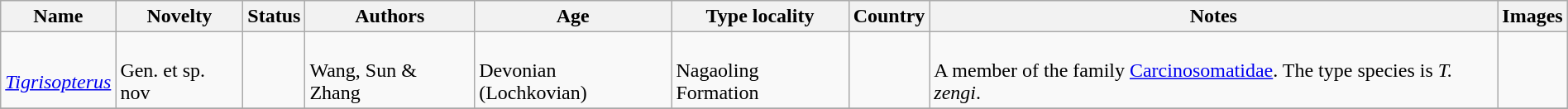<table class="wikitable sortable" align="center" width="100%">
<tr>
<th>Name</th>
<th>Novelty</th>
<th>Status</th>
<th>Authors</th>
<th>Age</th>
<th>Type locality</th>
<th>Country</th>
<th>Notes</th>
<th>Images</th>
</tr>
<tr>
<td><br><em><a href='#'>Tigrisopterus</a></em></td>
<td><br>Gen. et sp. nov</td>
<td></td>
<td><br>Wang, Sun & Zhang</td>
<td><br>Devonian (Lochkovian)</td>
<td><br>Nagaoling Formation</td>
<td><br></td>
<td><br>A member of the family <a href='#'>Carcinosomatidae</a>. The type species is <em>T. zengi</em>.</td>
<td></td>
</tr>
<tr>
</tr>
</table>
